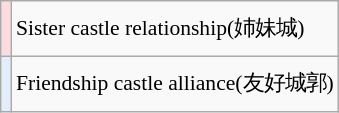<table class="wikitable nowrap col1center" style="font-size:90%; height: 5.2em;">
<tr>
<td style="background:#fcdce0; width=30px;"></td>
<td>Sister castle relationship(姉妹城)</td>
</tr>
<tr>
<td style="background:#e3eefa; width=30px;"></td>
<td>Friendship castle alliance(友好城郭)</td>
</tr>
</table>
